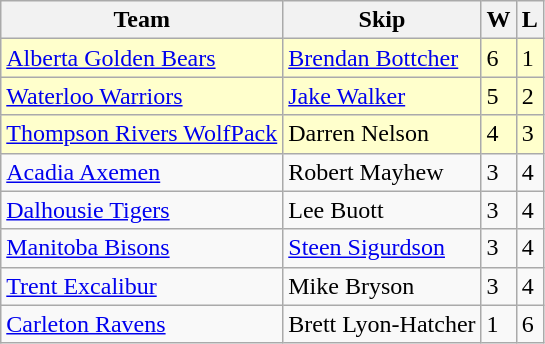<table class=wikitable>
<tr>
<th>Team</th>
<th>Skip</th>
<th>W</th>
<th>L</th>
</tr>
<tr bgcolor=#ffffcc>
<td> <a href='#'>Alberta Golden Bears</a></td>
<td><a href='#'>Brendan Bottcher</a></td>
<td>6</td>
<td>1</td>
</tr>
<tr bgcolor=#ffffcc>
<td> <a href='#'>Waterloo Warriors</a></td>
<td><a href='#'>Jake Walker</a></td>
<td>5</td>
<td>2</td>
</tr>
<tr bgcolor=#ffffcc>
<td> <a href='#'>Thompson Rivers WolfPack</a></td>
<td>Darren Nelson</td>
<td>4</td>
<td>3</td>
</tr>
<tr>
<td> <a href='#'>Acadia Axemen</a></td>
<td>Robert Mayhew</td>
<td>3</td>
<td>4</td>
</tr>
<tr>
<td> <a href='#'>Dalhousie Tigers</a></td>
<td>Lee Buott</td>
<td>3</td>
<td>4</td>
</tr>
<tr>
<td> <a href='#'>Manitoba Bisons</a></td>
<td><a href='#'>Steen Sigurdson</a></td>
<td>3</td>
<td>4</td>
</tr>
<tr>
<td> <a href='#'>Trent Excalibur</a></td>
<td>Mike Bryson</td>
<td>3</td>
<td>4</td>
</tr>
<tr>
<td> <a href='#'>Carleton Ravens</a></td>
<td>Brett Lyon-Hatcher</td>
<td>1</td>
<td>6</td>
</tr>
</table>
